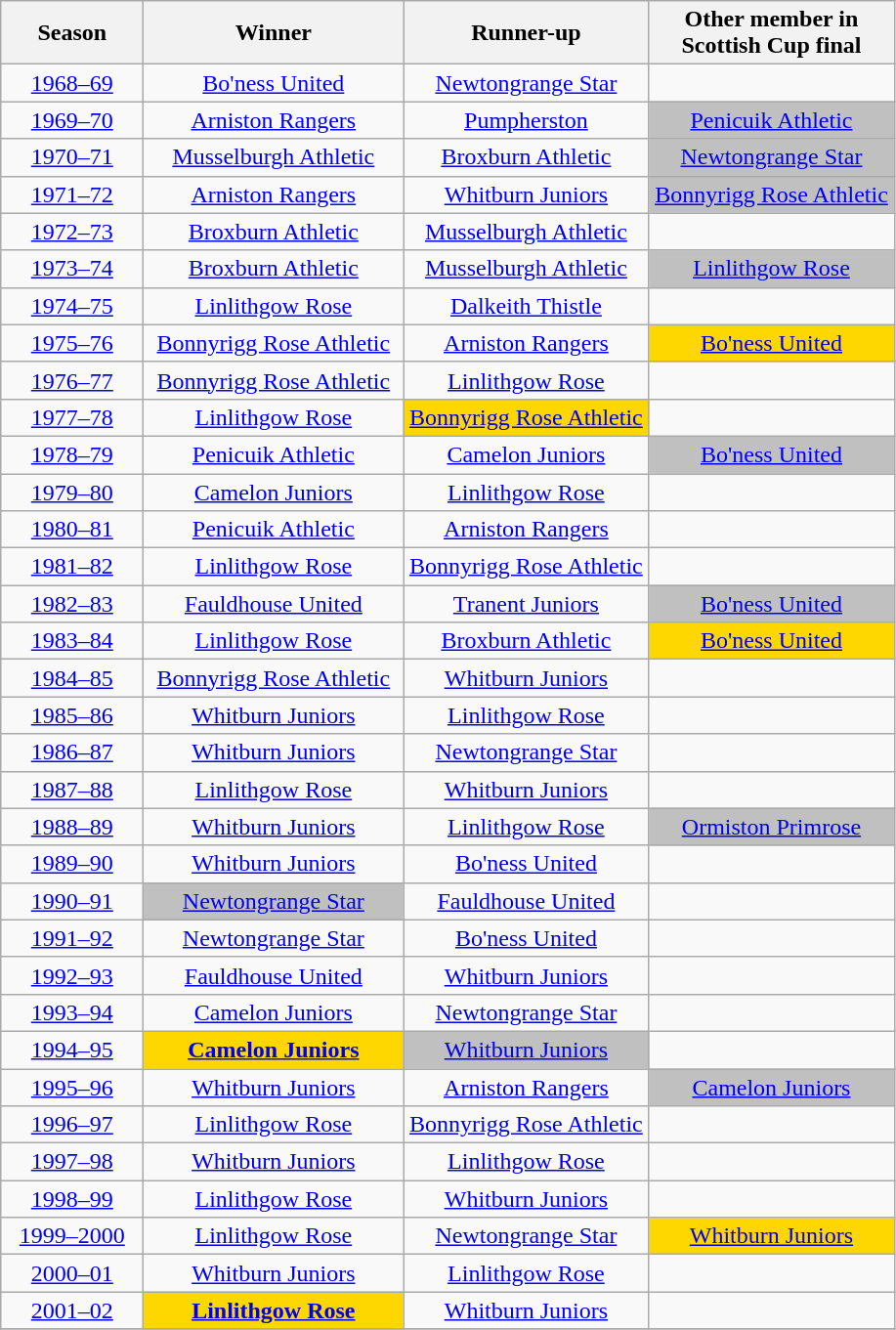<table class="wikitable sortable" style="text-align: center;">
<tr>
<th width=90>Season</th>
<th width=170>Winner</th>
<th width=160>Runner-up</th>
<th width=160>Other member in Scottish Cup final</th>
</tr>
<tr>
<td><a href='#'>1968–69</a></td>
<td><a href='#'>Bo'ness United</a></td>
<td><a href='#'>Newtongrange Star</a></td>
<td></td>
</tr>
<tr>
<td><a href='#'>1969–70</a></td>
<td><a href='#'>Arniston Rangers</a></td>
<td><a href='#'>Pumpherston</a></td>
<td bgcolor=silver><a href='#'>Penicuik Athletic</a></td>
</tr>
<tr>
<td><a href='#'>1970–71</a></td>
<td><a href='#'>Musselburgh Athletic</a></td>
<td><a href='#'>Broxburn Athletic</a></td>
<td bgcolor=silver><a href='#'>Newtongrange Star</a></td>
</tr>
<tr>
<td><a href='#'>1971–72</a></td>
<td><a href='#'>Arniston Rangers</a></td>
<td><a href='#'>Whitburn Juniors</a></td>
<td bgcolor=silver><a href='#'>Bonnyrigg Rose Athletic</a></td>
</tr>
<tr>
<td><a href='#'>1972–73</a></td>
<td><a href='#'>Broxburn Athletic</a></td>
<td><a href='#'>Musselburgh Athletic</a></td>
<td></td>
</tr>
<tr>
<td><a href='#'>1973–74</a></td>
<td><a href='#'>Broxburn Athletic</a></td>
<td><a href='#'>Musselburgh Athletic</a></td>
<td bgcolor=silver><a href='#'>Linlithgow Rose</a></td>
</tr>
<tr>
<td><a href='#'>1974–75</a></td>
<td><a href='#'>Linlithgow Rose</a></td>
<td><a href='#'>Dalkeith Thistle</a></td>
<td></td>
</tr>
<tr>
<td><a href='#'>1975–76</a></td>
<td><a href='#'>Bonnyrigg Rose Athletic</a></td>
<td><a href='#'>Arniston Rangers</a></td>
<td bgcolor=gold><a href='#'>Bo'ness United</a></td>
</tr>
<tr>
<td><a href='#'>1976–77</a></td>
<td><a href='#'>Bonnyrigg Rose Athletic</a></td>
<td><a href='#'>Linlithgow Rose</a></td>
<td></td>
</tr>
<tr>
<td><a href='#'>1977–78</a></td>
<td><a href='#'>Linlithgow Rose</a></td>
<td bgcolor=gold><a href='#'>Bonnyrigg Rose Athletic</a></td>
<td></td>
</tr>
<tr>
<td><a href='#'>1978–79</a></td>
<td><a href='#'>Penicuik Athletic</a></td>
<td><a href='#'>Camelon Juniors</a></td>
<td bgcolor=silver><a href='#'>Bo'ness United</a></td>
</tr>
<tr>
<td><a href='#'>1979–80</a></td>
<td><a href='#'>Camelon Juniors</a></td>
<td><a href='#'>Linlithgow Rose</a></td>
<td></td>
</tr>
<tr>
<td><a href='#'>1980–81</a></td>
<td><a href='#'>Penicuik Athletic</a></td>
<td><a href='#'>Arniston Rangers</a></td>
<td></td>
</tr>
<tr>
<td><a href='#'>1981–82</a></td>
<td><a href='#'>Linlithgow Rose</a></td>
<td><a href='#'>Bonnyrigg Rose Athletic</a></td>
<td></td>
</tr>
<tr>
<td><a href='#'>1982–83</a></td>
<td><a href='#'>Fauldhouse United</a></td>
<td><a href='#'>Tranent Juniors</a></td>
<td bgcolor=silver><a href='#'>Bo'ness United</a></td>
</tr>
<tr>
<td><a href='#'>1983–84</a></td>
<td><a href='#'>Linlithgow Rose</a></td>
<td><a href='#'>Broxburn Athletic</a></td>
<td bgcolor=gold><a href='#'>Bo'ness United</a></td>
</tr>
<tr>
<td><a href='#'>1984–85</a></td>
<td><a href='#'>Bonnyrigg Rose Athletic</a></td>
<td><a href='#'>Whitburn Juniors</a></td>
<td></td>
</tr>
<tr>
<td><a href='#'>1985–86</a></td>
<td><a href='#'>Whitburn Juniors</a></td>
<td><a href='#'>Linlithgow Rose</a></td>
<td></td>
</tr>
<tr>
<td><a href='#'>1986–87</a></td>
<td><a href='#'>Whitburn Juniors</a></td>
<td><a href='#'>Newtongrange Star</a></td>
<td></td>
</tr>
<tr>
<td><a href='#'>1987–88</a></td>
<td><a href='#'>Linlithgow Rose</a></td>
<td><a href='#'>Whitburn Juniors</a></td>
<td></td>
</tr>
<tr>
<td><a href='#'>1988–89</a></td>
<td><a href='#'>Whitburn Juniors</a></td>
<td><a href='#'>Linlithgow Rose</a></td>
<td bgcolor=silver><a href='#'>Ormiston Primrose</a></td>
</tr>
<tr>
<td><a href='#'>1989–90</a></td>
<td><a href='#'>Whitburn Juniors</a></td>
<td><a href='#'>Bo'ness United</a></td>
<td></td>
</tr>
<tr>
<td><a href='#'>1990–91</a></td>
<td bgcolor=silver><a href='#'>Newtongrange Star</a></td>
<td><a href='#'>Fauldhouse United</a></td>
<td></td>
</tr>
<tr>
<td><a href='#'>1991–92</a></td>
<td><a href='#'>Newtongrange Star</a></td>
<td><a href='#'>Bo'ness United</a></td>
<td></td>
</tr>
<tr>
<td><a href='#'>1992–93</a></td>
<td><a href='#'>Fauldhouse United</a></td>
<td><a href='#'>Whitburn Juniors</a></td>
<td></td>
</tr>
<tr>
<td><a href='#'>1993–94</a></td>
<td><a href='#'>Camelon Juniors</a></td>
<td><a href='#'>Newtongrange Star</a></td>
<td></td>
</tr>
<tr>
<td><a href='#'>1994–95</a></td>
<td bgcolor=gold><strong><a href='#'>Camelon Juniors</a></strong></td>
<td bgcolor=silver><a href='#'>Whitburn Juniors</a></td>
<td></td>
</tr>
<tr>
<td><a href='#'>1995–96</a></td>
<td><a href='#'>Whitburn Juniors</a></td>
<td><a href='#'>Arniston Rangers</a></td>
<td bgcolor=silver><a href='#'>Camelon Juniors</a></td>
</tr>
<tr>
<td><a href='#'>1996–97</a></td>
<td><a href='#'>Linlithgow Rose</a></td>
<td><a href='#'>Bonnyrigg Rose Athletic</a></td>
<td></td>
</tr>
<tr>
<td><a href='#'>1997–98</a></td>
<td><a href='#'>Whitburn Juniors</a></td>
<td><a href='#'>Linlithgow Rose</a></td>
<td></td>
</tr>
<tr>
<td><a href='#'>1998–99</a></td>
<td><a href='#'>Linlithgow Rose</a></td>
<td><a href='#'>Whitburn Juniors</a></td>
<td></td>
</tr>
<tr>
<td><a href='#'>1999–2000</a></td>
<td><a href='#'>Linlithgow Rose</a></td>
<td><a href='#'>Newtongrange Star</a></td>
<td bgcolor=gold><a href='#'>Whitburn Juniors</a></td>
</tr>
<tr>
<td><a href='#'>2000–01</a></td>
<td><a href='#'>Whitburn Juniors</a></td>
<td><a href='#'>Linlithgow Rose</a></td>
<td></td>
</tr>
<tr>
<td><a href='#'>2001–02</a></td>
<td bgcolor=gold><strong><a href='#'>Linlithgow Rose</a></strong></td>
<td><a href='#'>Whitburn Juniors</a></td>
<td></td>
</tr>
<tr>
</tr>
</table>
